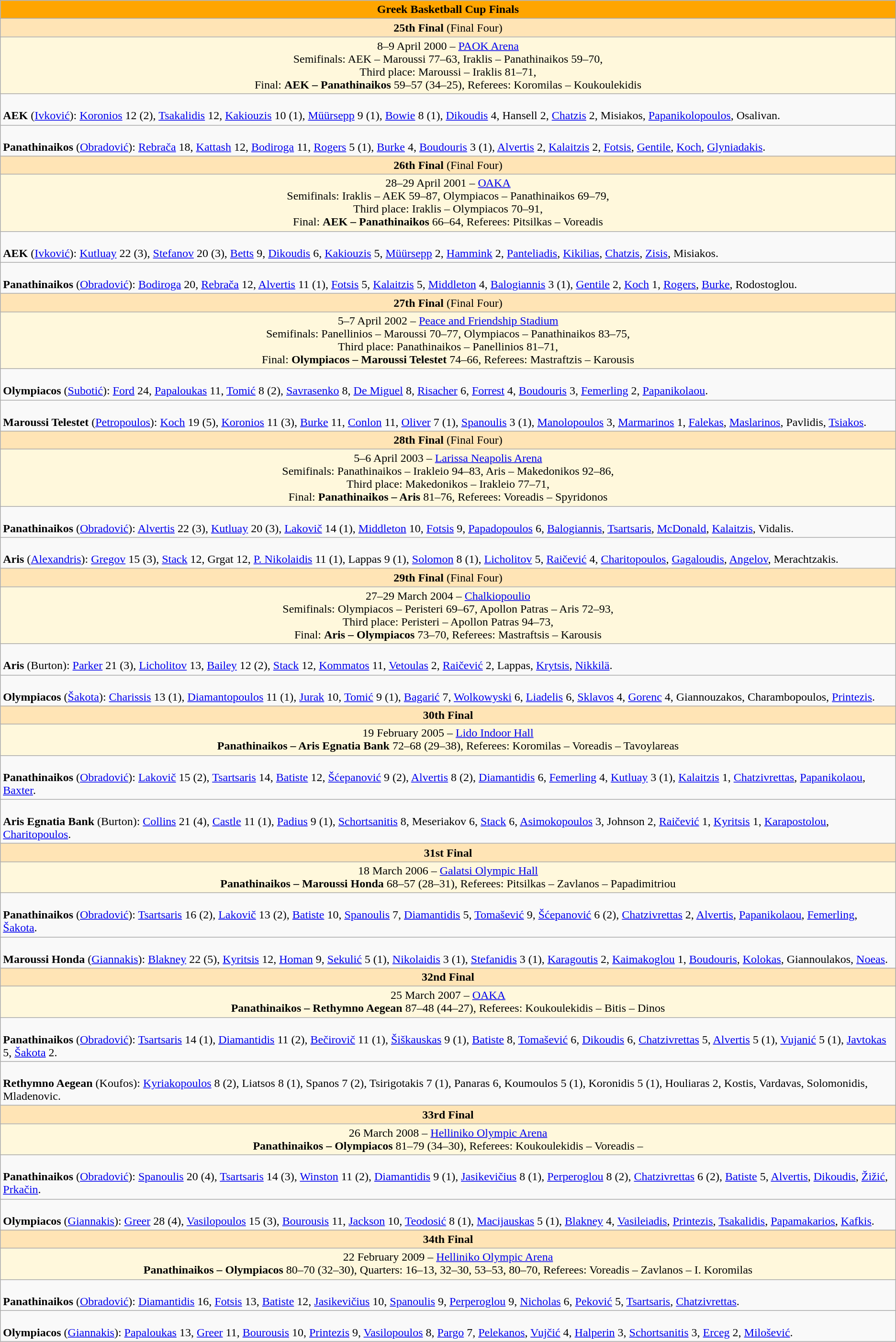<table class="wikitable">
<tr>
<td align="center" bgcolor= #ffa500><strong>Greek Basketball Cup Finals</strong></td>
</tr>
<tr>
<td align="center" bgcolor= #ffe4b5> <strong>25th Final</strong> (Final Four)</td>
</tr>
<tr>
<td align="center" bgcolor= #fff8dc>8–9 April 2000 – <a href='#'>PAOK Arena</a><br>Semifinals: AEK – Maroussi 77–63, Iraklis – Panathinaikos 59–70,<br>Third place: Maroussi – Iraklis 81–71,<br>Final: <strong>AEK – Panathinaikos</strong> 59–57 (34–25), 
Referees: Koromilas – Koukoulekidis</td>
</tr>
<tr>
<td><br><strong>AEK</strong> (<a href='#'>Ivković</a>): <a href='#'>Koronios</a> 12 (2), <a href='#'>Tsakalidis</a> 12, <a href='#'>Kakiouzis</a> 10 (1), <a href='#'>Müürsepp</a> 9 (1), <a href='#'>Bowie</a> 8 (1), <a href='#'>Dikoudis</a> 4, Hansell 2, <a href='#'>Chatzis</a> 2, Misiakos, <a href='#'>Papanikolopoulos</a>, Osalivan.</td>
</tr>
<tr>
<td><br><strong>Panathinaikos</strong> (<a href='#'>Obradović</a>): <a href='#'>Rebrača</a> 18, <a href='#'>Kattash</a> 12, <a href='#'>Bodiroga</a> 11, <a href='#'>Rogers</a> 5 (1), <a href='#'>Burke</a> 4, <a href='#'>Boudouris</a> 3 (1), <a href='#'>Alvertis</a> 2, <a href='#'>Kalaitzis</a> 2, <a href='#'>Fotsis</a>, <a href='#'>Gentile</a>, <a href='#'>Koch</a>, <a href='#'>Glyniadakis</a>.</td>
</tr>
<tr>
<td align="center" bgcolor= #ffe4b5> <strong>26th Final</strong> (Final Four)</td>
</tr>
<tr>
<td align="center" bgcolor= #fff8dc>28–29 April 2001 – <a href='#'>ΟΑΚΑ</a><br>Semifinals: Iraklis – AEK 59–87, Olympiacos – Panathinaikos 69–79,<br>Third place: Iraklis – Olympiacos 70–91,<br>Final: <strong>ΑΕΚ – Panathinaikos</strong> 66–64,
Referees: Pitsilkas – Voreadis</td>
</tr>
<tr>
<td><br><strong>AEK</strong> (<a href='#'>Ivković</a>): <a href='#'>Kutluay</a> 22 (3), <a href='#'>Stefanov</a> 20 (3), <a href='#'>Betts</a> 9, <a href='#'>Dikoudis</a> 6, <a href='#'>Kakiouzis</a> 5, <a href='#'>Müürsepp</a> 2, <a href='#'>Hammink</a> 2, <a href='#'>Panteliadis</a>, <a href='#'>Kikilias</a>, <a href='#'>Chatzis</a>, <a href='#'>Zisis</a>, Misiakos.</td>
</tr>
<tr>
<td><br><strong>Panathinaikos</strong> (<a href='#'>Obradović</a>): <a href='#'>Bodiroga</a> 20, <a href='#'>Rebrača</a> 12, <a href='#'>Alvertis</a> 11 (1), <a href='#'>Fotsis</a> 5, <a href='#'>Kalaitzis</a> 5, <a href='#'>Middleton</a> 4, <a href='#'>Balogiannis</a> 3 (1), <a href='#'>Gentile</a> 2, <a href='#'>Koch</a> 1, <a href='#'>Rogers</a>, <a href='#'>Burke</a>, Rodostoglou.</td>
</tr>
<tr>
<td align="center" bgcolor= #ffe4b5><strong>27th Final</strong> (Final Four)</td>
</tr>
<tr>
<td align="center" bgcolor= #fff8dc>5–7 April 2002 – <a href='#'>Peace and Friendship Stadium</a><br>Semifinals: Panellinios – Maroussi 70–77, Olympiacos – Panathinaikos 83–75,<br>Third place: Panathinaikos – Panellinios 81–71,<br>Final: <strong>Olympiacos – Maroussi Telestet</strong> 74–66,
Referees:  Mastraftzis – Karousis</td>
</tr>
<tr>
<td><br><strong>Olympiacos</strong> (<a href='#'>Subotić</a>): <a href='#'>Ford</a> 24, <a href='#'>Papaloukas</a> 11, <a href='#'>Tomić</a> 8 (2), <a href='#'>Savrasenko</a> 8, <a href='#'>De Miguel</a> 8, <a href='#'>Risacher</a> 6, <a href='#'>Forrest</a> 4, <a href='#'>Boudouris</a> 3, <a href='#'>Femerling</a> 2, <a href='#'>Papanikolaou</a>.</td>
</tr>
<tr>
<td><br><strong>Maroussi Telestet</strong> (<a href='#'>Petropoulos</a>): <a href='#'>Koch</a> 19 (5), <a href='#'>Koronios</a> 11 (3), <a href='#'>Burke</a> 11, <a href='#'>Conlon</a> 11, <a href='#'>Oliver</a> 7 (1), <a href='#'>Spanoulis</a> 3 (1), <a href='#'>Manolopoulos</a> 3, <a href='#'>Marmarinos</a> 1, <a href='#'>Falekas</a>, <a href='#'>Maslarinos</a>, Pavlidis, <a href='#'>Tsiakos</a>.</td>
</tr>
<tr>
<td align="center" bgcolor= #ffe4b5> <strong>28th Final</strong> (Final Four)</td>
</tr>
<tr>
<td align="center" bgcolor= #fff8dc>5–6 April 2003 – <a href='#'>Larissa Neapolis Arena</a><br>Semifinals: Panathinaikos – Irakleio 94–83, Aris – Makedonikos 92–86,<br>Third place: Makedonikos – Irakleio 77–71,<br>Final: <strong>Panathinaikos – Aris</strong> 81–76,
Referees: Voreadis – Spyridonos</td>
</tr>
<tr>
<td><br><strong>Panathinaikos</strong> (<a href='#'>Obradović</a>): <a href='#'>Alvertis</a> 22 (3), <a href='#'>Kutluay</a> 20 (3), <a href='#'>Lakovič</a> 14 (1), <a href='#'>Middleton</a> 10, <a href='#'>Fotsis</a> 9, <a href='#'>Papadopoulos</a> 6, <a href='#'>Balogiannis</a>, <a href='#'>Tsartsaris</a>, <a href='#'>McDonald</a>, <a href='#'>Kalaitzis</a>, Vidalis.</td>
</tr>
<tr>
<td><br><strong>Aris</strong> (<a href='#'>Alexandris</a>): <a href='#'>Gregov</a> 15 (3), <a href='#'>Stack</a> 12, Grgat 12, <a href='#'>P. Nikolaidis</a> 11 (1), Lappas 9 (1), <a href='#'>Solomon</a> 8 (1), <a href='#'>Licholitov</a> 5, <a href='#'>Raičević</a> 4, <a href='#'>Charitopoulos</a>, <a href='#'>Gagaloudis</a>, <a href='#'>Angelov</a>, Merachtzakis.</td>
</tr>
<tr>
<td align="center" bgcolor= #ffe4b5> <strong>29th Final</strong> (Final Four)</td>
</tr>
<tr>
<td align="center" bgcolor= #fff8dc>27–29 March 2004 – <a href='#'>Chalkiopoulio</a><br>Semifinals: Olympiacos – Peristeri 69–67, Apollon Patras – Aris 72–93,<br>Third place: Peristeri – Apollon Patras 94–73,<br>Final: <strong>Aris – Olympiacos</strong> 73–70,
Referees: Mastraftsis – Karousis</td>
</tr>
<tr>
<td><br><strong>Aris</strong> (Burton): <a href='#'>Parker</a> 21 (3), <a href='#'>Licholitov</a> 13, <a href='#'>Bailey</a> 12 (2), <a href='#'>Stack</a> 12, <a href='#'>Kommatos</a> 11, <a href='#'>Vetoulas</a> 2, <a href='#'>Raičević</a> 2, Lappas, <a href='#'>Krytsis</a>, <a href='#'>Nikkilä</a>.</td>
</tr>
<tr>
<td><br><strong>Olympiacos</strong> (<a href='#'>Šakota</a>): <a href='#'>Charissis</a> 13 (1), <a href='#'>Diamantopoulos</a> 11 (1), <a href='#'>Jurak</a> 10, <a href='#'>Tomić</a> 9 (1), <a href='#'>Bagarić</a> 7, <a href='#'>Wolkowyski</a> 6, <a href='#'>Liadelis</a> 6, <a href='#'>Sklavos</a> 4, <a href='#'>Gorenc</a> 4, Giannouzakos, Charambopoulos, <a href='#'>Printezis</a>.</td>
</tr>
<tr>
<td align="center" bgcolor= #ffe4b5> <strong>30th Final</strong></td>
</tr>
<tr>
<td align="center" bgcolor= #fff8dc>19 February 2005 – <a href='#'>Lido Indoor Hall</a><br><strong>Panathinaikos – Aris Egnatia Bank</strong>  72–68 (29–38),
Referees: Koromilas – Voreadis – Tavoylareas</td>
</tr>
<tr>
<td><br><strong>Panathinaikos</strong> (<a href='#'>Obradović</a>): 
<a href='#'>Lakovič</a> 15 (2), <a href='#'>Tsartsaris</a> 14, <a href='#'>Batiste</a> 12, <a href='#'>Šćepanović</a> 9 (2), <a href='#'>Alvertis</a> 8 (2), <a href='#'>Diamantidis</a> 6, <a href='#'>Femerling</a> 4, <a href='#'>Kutluay</a> 3 (1), <a href='#'>Kalaitzis</a> 1, <a href='#'>Chatzivrettas</a>, <a href='#'>Papanikolaou</a>, <a href='#'>Baxter</a>.</td>
</tr>
<tr>
<td><br><strong>Aris Egnatia Bank</strong> (Burton): 
<a href='#'>Collins</a> 21 (4), <a href='#'>Castle</a> 11 (1), <a href='#'>Padius</a> 9 (1), <a href='#'>Schortsanitis</a> 8, Meseriakov 6, <a href='#'>Stack</a> 6, <a href='#'>Asimokopoulos</a> 3, Johnson 2, <a href='#'>Raičević</a> 1, <a href='#'>Kyritsis</a> 1, <a href='#'>Karapostolou</a>, <a href='#'>Charitopoulos</a>.</td>
</tr>
<tr>
<td align="center" bgcolor= #ffe4b5> <strong>31st Final</strong></td>
</tr>
<tr>
<td align="center" bgcolor= #fff8dc>18 March 2006 – <a href='#'>Galatsi Olympic Hall</a><br><strong>Panathinaikos – Maroussi Honda</strong>  68–57 (28–31),
Referees: Pitsilkas – Zavlanos – Papadimitriou</td>
</tr>
<tr>
<td><br><strong>Panathinaikos</strong> (<a href='#'>Obradović</a>): <a href='#'>Tsartsaris</a> 16 (2), <a href='#'>Lakovič</a> 13 (2), <a href='#'>Batiste</a> 10, <a href='#'>Spanoulis</a> 7, <a href='#'>Diamantidis</a> 5, <a href='#'>Tomašević</a> 9, <a href='#'>Šćepanović</a> 6 (2), <a href='#'>Chatzivrettas</a> 2, <a href='#'>Alvertis</a>, <a href='#'>Papanikolaou</a>, <a href='#'>Femerling</a>, <a href='#'>Šakota</a>.</td>
</tr>
<tr>
<td><br><strong>Maroussi Honda</strong> (<a href='#'>Giannakis</a>): <a href='#'>Blakney</a> 22 (5), <a href='#'>Kyritsis</a> 12, <a href='#'>Homan</a> 9, <a href='#'>Sekulić</a> 5 (1), <a href='#'>Nikolaidis</a> 3 (1), <a href='#'>Stefanidis</a> 3 (1), <a href='#'>Karagoutis</a> 2, <a href='#'>Kaimakoglou</a> 1, <a href='#'>Boudouris</a>, <a href='#'>Kolokas</a>, Giannoulakos, <a href='#'>Noeas</a>.</td>
</tr>
<tr>
<td align="center" bgcolor= #ffe4b5> <strong>32nd Final</strong></td>
</tr>
<tr>
<td align="center" bgcolor= #fff8dc>25 March 2007 – <a href='#'>OAKA</a><br><strong>Panathinaikos – Rethymno Aegean</strong>  87–48 (44–27),
Referees: Koukoulekidis – Bitis – Dinos</td>
</tr>
<tr>
<td><br><strong>Panathinaikos</strong> (<a href='#'>Obradović</a>): <a href='#'>Tsartsaris</a> 14 (1), <a href='#'>Diamantidis</a> 11 (2), <a href='#'>Bečirovič</a> 11 (1), <a href='#'>Šiškauskas</a> 9 (1), <a href='#'>Batiste</a> 8, <a href='#'>Tomašević</a> 6, <a href='#'>Dikoudis</a> 6, <a href='#'>Chatzivrettas</a> 5, <a href='#'>Alvertis</a> 5 (1), <a href='#'>Vujanić</a> 5 (1), <a href='#'>Javtokas</a> 5, <a href='#'>Šakota</a> 2.</td>
</tr>
<tr>
<td><br><strong>Rethymno Aegean</strong> (Koufos):
<a href='#'>Kyriakopoulos</a> 8 (2), Liatsos 8 (1), Spanos 7 (2), Tsirigotakis 7 (1), Panaras 6, Koumoulos 5 (1), Koronidis 5 (1), Houliaras 2, Kostis, Vardavas, Solomonidis, Mladenovic.</td>
</tr>
<tr>
<td align="center" bgcolor= #ffe4b5> <strong> 33rd Final </strong></td>
</tr>
<tr>
<td align="center" bgcolor= #fff8dc>26 March 2008 – <a href='#'>Helliniko Olympic Arena</a><br><strong>Panathinaikos – Olympiacos</strong> 81–79 (34–30),
Referees: Koukoulekidis – Voreadis –</td>
</tr>
<tr>
<td><br><strong>Panathinaikos</strong> (<a href='#'>Obradović</a>): <a href='#'>Spanoulis</a> 20 (4), <a href='#'>Tsartsaris</a> 14 (3), <a href='#'>Winston</a> 11 (2), <a href='#'>Diamantidis</a> 9 (1), <a href='#'>Jasikevičius</a> 8 (1), <a href='#'>Perperoglou</a> 8 (2), <a href='#'>Chatzivrettas</a> 6 (2), <a href='#'>Batiste</a> 5, <a href='#'>Alvertis</a>, <a href='#'>Dikoudis</a>, <a href='#'>Žižić</a>, <a href='#'>Prkačin</a>.</td>
</tr>
<tr>
<td><br><strong>Olympiacos</strong> (<a href='#'>Giannakis</a>): <a href='#'>Greer</a> 28 (4), <a href='#'>Vasilopoulos</a> 15 (3), <a href='#'>Bourousis</a> 11, <a href='#'>Jackson</a> 10, <a href='#'>Teodosić</a> 8 (1), <a href='#'>Macijauskas</a> 5 (1), <a href='#'>Blakney</a> 4, <a href='#'>Vasileiadis</a>, <a href='#'>Printezis</a>, <a href='#'>Tsakalidis</a>, <a href='#'>Papamakarios</a>, <a href='#'>Kafkis</a>.</td>
</tr>
<tr>
<td align="center" bgcolor= #ffe4b5> <strong> 34th Final </strong></td>
</tr>
<tr>
<td align="center" bgcolor= #fff8dc>22 February 2009 – <a href='#'>Helliniko Olympic Arena</a><br><strong>Panathinaikos – Olympiacos</strong> 80–70 (32–30), Quarters: 16–13, 32–30, 53–53, 80–70,
Referees: Voreadis – Zavlanos – I. Koromilas</td>
</tr>
<tr>
<td><br><strong>Panathinaikos</strong> (<a href='#'>Obradović</a>): <a href='#'>Diamantidis</a> 16, <a href='#'>Fotsis</a> 13, <a href='#'>Batiste</a> 12, <a href='#'>Jasikevičius</a> 10, <a href='#'>Spanoulis</a> 9, <a href='#'>Perperoglou</a> 9, <a href='#'>Nicholas</a> 6, <a href='#'>Peković</a> 5, <a href='#'>Tsartsaris</a>, <a href='#'>Chatzivrettas</a>.</td>
</tr>
<tr>
<td><br><strong>Olympiacos</strong> (<a href='#'>Giannakis</a>): <a href='#'>Papaloukas</a> 13, <a href='#'>Greer</a> 11, <a href='#'>Bourousis</a> 10, <a href='#'>Printezis</a> 9, <a href='#'>Vasilopoulos</a> 8, <a href='#'>Pargo</a> 7, <a href='#'>Pelekanos</a>, <a href='#'>Vujčić</a> 4, <a href='#'>Halperin</a> 3, <a href='#'>Schortsanitis</a> 3, <a href='#'>Erceg</a> 2, <a href='#'>Milošević</a>.</td>
</tr>
</table>
